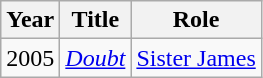<table class="wikitable">
<tr>
<th>Year</th>
<th>Title</th>
<th>Role</th>
</tr>
<tr>
<td>2005</td>
<td><em><a href='#'>Doubt</a></em></td>
<td><a href='#'>Sister James</a></td>
</tr>
</table>
